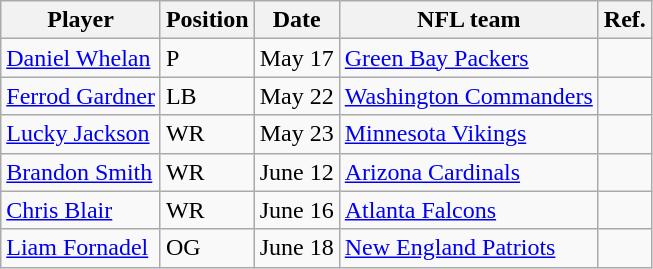<table class="wikitable sortable">
<tr>
<th>Player</th>
<th>Position</th>
<th>Date</th>
<th>NFL team</th>
<th class=unsortable>Ref.</th>
</tr>
<tr>
<td><a href='#'>Daniel Whelan</a></td>
<td>P</td>
<td>May 17</td>
<td><a href='#'>Green Bay Packers</a></td>
<td></td>
</tr>
<tr>
<td><a href='#'>Ferrod Gardner</a></td>
<td>LB</td>
<td>May 22</td>
<td><a href='#'>Washington Commanders</a></td>
<td></td>
</tr>
<tr>
<td><a href='#'>Lucky Jackson</a></td>
<td>WR</td>
<td>May 23</td>
<td><a href='#'>Minnesota Vikings</a></td>
<td></td>
</tr>
<tr>
<td><a href='#'>Brandon Smith</a></td>
<td>WR</td>
<td>June 12</td>
<td><a href='#'>Arizona Cardinals</a></td>
<td></td>
</tr>
<tr>
<td><a href='#'>Chris Blair</a></td>
<td>WR</td>
<td>June 16</td>
<td><a href='#'>Atlanta Falcons</a></td>
<td></td>
</tr>
<tr>
<td><a href='#'>Liam Fornadel</a></td>
<td>OG</td>
<td>June 18</td>
<td><a href='#'>New England Patriots</a></td>
<td></td>
</tr>
</table>
